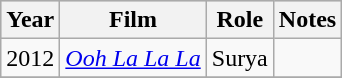<table class="wikitable">
<tr style="background:#ccc; text-align:center;">
<th>Year</th>
<th>Film</th>
<th>Role</th>
<th>Notes</th>
</tr>
<tr>
<td>2012</td>
<td><em><a href='#'>Ooh La La La</a></em></td>
<td>Surya</td>
<td></td>
</tr>
<tr>
</tr>
</table>
